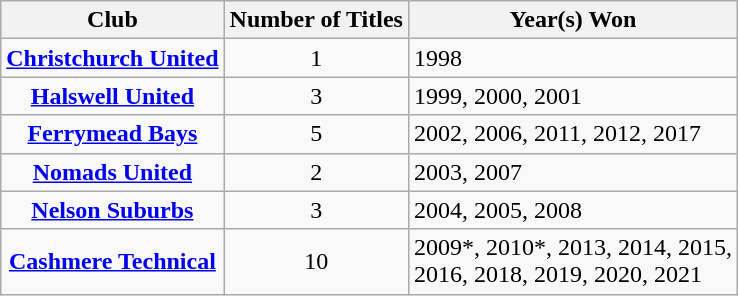<table class="wikitable sortable">
<tr>
<th>Club</th>
<th>Number of Titles</th>
<th>Year(s) Won</th>
</tr>
<tr>
<td align="center"><strong><a href='#'>Christchurch United</a></strong></td>
<td align="center">1</td>
<td>1998</td>
</tr>
<tr>
<td align="center"><strong><a href='#'>Halswell United</a></strong></td>
<td align="center">3</td>
<td>1999, 2000, 2001</td>
</tr>
<tr>
<td align="center"><strong><a href='#'>Ferrymead Bays</a></strong></td>
<td align="center">5</td>
<td>2002, 2006, 2011, 2012, 2017</td>
</tr>
<tr>
<td align="center"><strong><a href='#'>Nomads United</a></strong></td>
<td align="center">2</td>
<td>2003, 2007</td>
</tr>
<tr>
<td align="center"><strong><a href='#'>Nelson Suburbs</a></strong></td>
<td align="center">3</td>
<td>2004, 2005, 2008</td>
</tr>
<tr>
<td align="center"><strong><a href='#'>Cashmere Technical</a></strong></td>
<td align="center">10</td>
<td>2009*, 2010*, 2013, 2014, 2015,<br> 2016, 2018, 2019, 2020, 2021</td>
</tr>
</table>
